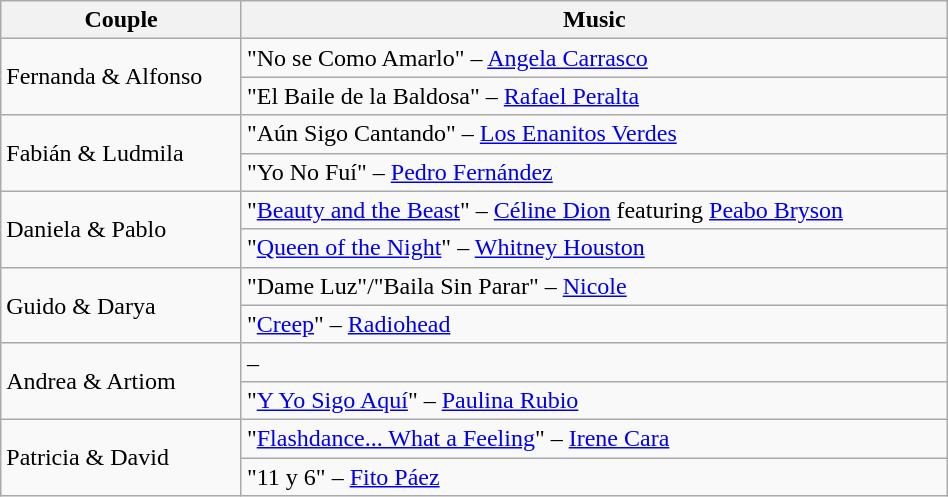<table class="wikitable" width="50%">
<tr>
<th>Couple</th>
<th>Music</th>
</tr>
<tr>
<td rowspan=2>Fernanda & Alfonso</td>
<td>"No se Como Amarlo" – <a href='#'>Angela Carrasco</a></td>
</tr>
<tr>
<td>"El Baile de la Baldosa" – <a href='#'>Rafael Peralta</a></td>
</tr>
<tr>
<td rowspan=2>Fabián & Ludmila</td>
<td>"Aún Sigo Cantando" – <a href='#'>Los Enanitos Verdes</a></td>
</tr>
<tr>
<td>"Yo No Fuí" – <a href='#'>Pedro Fernández</a></td>
</tr>
<tr>
<td rowspan=2>Daniela & Pablo</td>
<td>"<a href='#'>Beauty and the Beast</a>" – <a href='#'>Céline Dion</a> featuring <a href='#'>Peabo Bryson</a></td>
</tr>
<tr>
<td>"<a href='#'>Queen of the Night</a>" – <a href='#'>Whitney Houston</a></td>
</tr>
<tr>
<td rowspan=2>Guido & Darya</td>
<td>"Dame Luz"/"Baila Sin Parar" – <a href='#'>Nicole</a></td>
</tr>
<tr>
<td>"<a href='#'>Creep</a>" – <a href='#'>Radiohead</a></td>
</tr>
<tr>
<td rowspan=2>Andrea & Artiom</td>
<td>–</td>
</tr>
<tr>
<td>"<a href='#'>Y Yo Sigo Aquí</a>" – <a href='#'>Paulina Rubio</a></td>
</tr>
<tr>
<td rowspan=2>Patricia & David</td>
<td>"<a href='#'>Flashdance... What a Feeling</a>" – <a href='#'>Irene Cara</a></td>
</tr>
<tr>
<td>"11 y 6" – <a href='#'>Fito Páez</a></td>
</tr>
</table>
